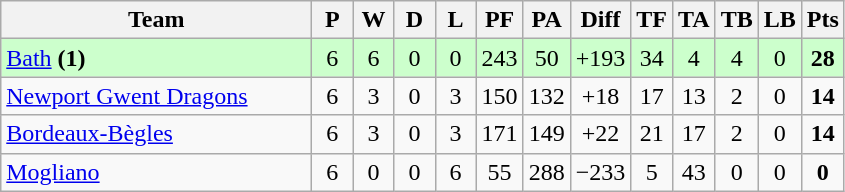<table class="wikitable" style="text-align:center">
<tr>
<th width="200">Team</th>
<th width="20">P</th>
<th width="20">W</th>
<th width="20">D</th>
<th width="20">L</th>
<th width="20">PF</th>
<th width="20">PA</th>
<th width="20">Diff</th>
<th width="20">TF</th>
<th width="20">TA</th>
<th width="20">TB</th>
<th width="20">LB</th>
<th width="20">Pts</th>
</tr>
<tr bgcolor="#ccffcc">
<td align=left> <a href='#'>Bath</a> <strong>(1)</strong></td>
<td>6</td>
<td>6</td>
<td>0</td>
<td>0</td>
<td>243</td>
<td>50</td>
<td>+193</td>
<td>34</td>
<td>4</td>
<td>4</td>
<td>0</td>
<td><strong>28</strong></td>
</tr>
<tr>
<td align=left> <a href='#'>Newport Gwent Dragons</a></td>
<td>6</td>
<td>3</td>
<td>0</td>
<td>3</td>
<td>150</td>
<td>132</td>
<td>+18</td>
<td>17</td>
<td>13</td>
<td>2</td>
<td>0</td>
<td><strong>14</strong></td>
</tr>
<tr>
<td align=left> <a href='#'>Bordeaux-Bègles</a></td>
<td>6</td>
<td>3</td>
<td>0</td>
<td>3</td>
<td>171</td>
<td>149</td>
<td>+22</td>
<td>21</td>
<td>17</td>
<td>2</td>
<td>0</td>
<td><strong>14</strong></td>
</tr>
<tr>
<td align=left> <a href='#'>Mogliano</a></td>
<td>6</td>
<td>0</td>
<td>0</td>
<td>6</td>
<td>55</td>
<td>288</td>
<td>−233</td>
<td>5</td>
<td>43</td>
<td>0</td>
<td>0</td>
<td><strong>0</strong></td>
</tr>
</table>
